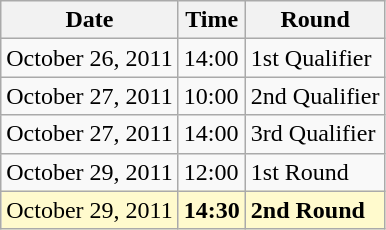<table class="wikitable">
<tr>
<th>Date</th>
<th>Time</th>
<th>Round</th>
</tr>
<tr>
<td>October 26, 2011</td>
<td>14:00</td>
<td>1st Qualifier</td>
</tr>
<tr>
<td>October 27, 2011</td>
<td>10:00</td>
<td>2nd Qualifier</td>
</tr>
<tr>
<td>October 27, 2011</td>
<td>14:00</td>
<td>3rd Qualifier</td>
</tr>
<tr>
<td>October 29, 2011</td>
<td>12:00</td>
<td>1st Round</td>
</tr>
<tr style=background:lemonchiffon>
<td>October 29, 2011</td>
<td><strong>14:30</strong></td>
<td><strong>2nd Round </strong></td>
</tr>
</table>
